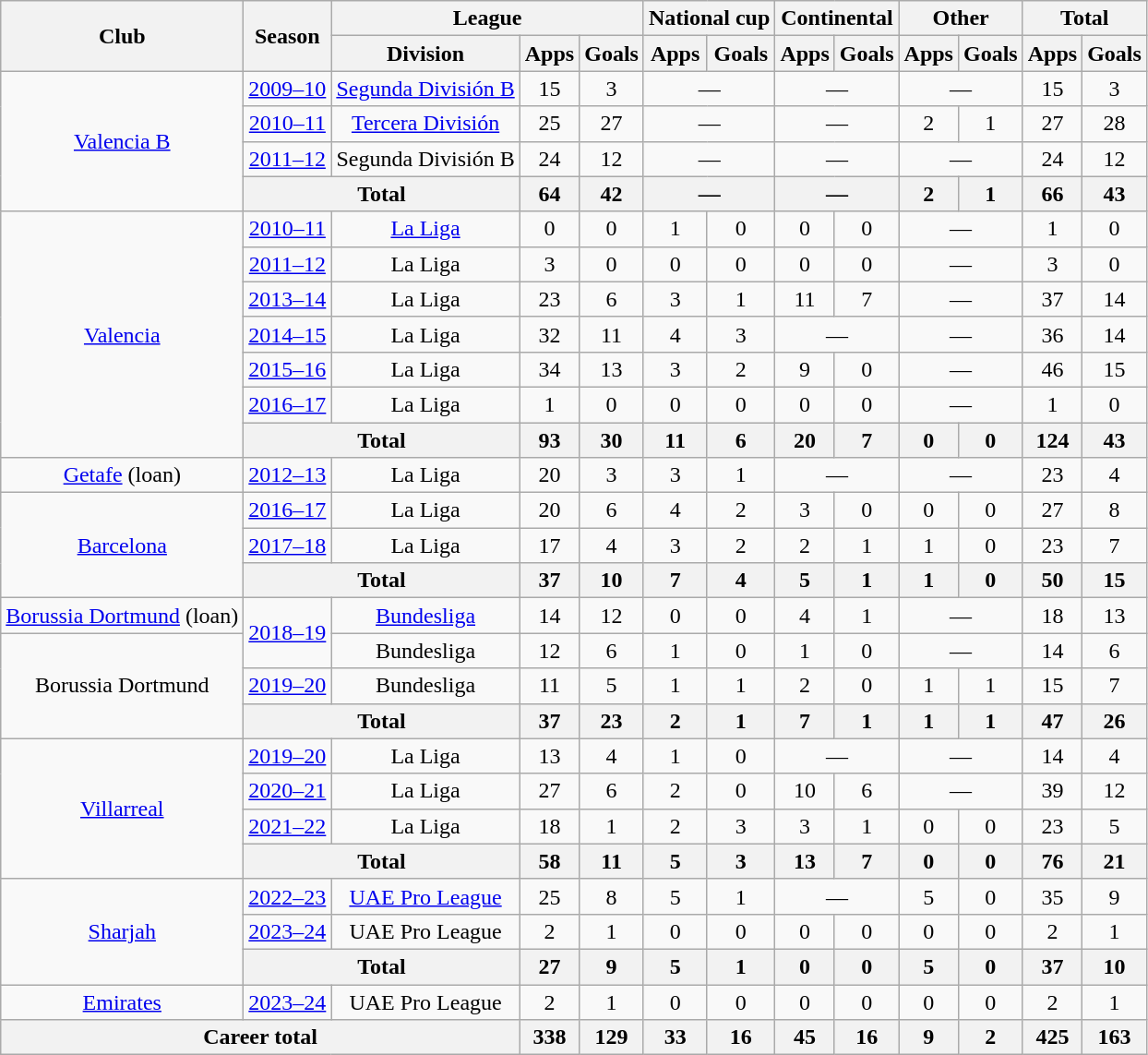<table class="wikitable" style="text-align: center;">
<tr>
<th rowspan="2">Club</th>
<th rowspan="2">Season</th>
<th colspan="3">League</th>
<th colspan="2">National cup</th>
<th colspan="2">Continental</th>
<th colspan="2">Other</th>
<th colspan="2">Total</th>
</tr>
<tr>
<th>Division</th>
<th>Apps</th>
<th>Goals</th>
<th>Apps</th>
<th>Goals</th>
<th>Apps</th>
<th>Goals</th>
<th>Apps</th>
<th>Goals</th>
<th>Apps</th>
<th>Goals</th>
</tr>
<tr>
<td rowspan="4" valign="center"><a href='#'>Valencia B</a></td>
<td><a href='#'>2009–10</a></td>
<td><a href='#'>Segunda División B</a></td>
<td>15</td>
<td>3</td>
<td colspan="2">—</td>
<td colspan="2">—</td>
<td colspan="2">—</td>
<td>15</td>
<td>3</td>
</tr>
<tr>
<td><a href='#'>2010–11</a></td>
<td><a href='#'>Tercera División</a></td>
<td>25</td>
<td>27</td>
<td colspan="2">—</td>
<td colspan="2">—</td>
<td>2</td>
<td>1</td>
<td>27</td>
<td>28</td>
</tr>
<tr>
<td><a href='#'>2011–12</a></td>
<td>Segunda División B</td>
<td>24</td>
<td>12</td>
<td colspan="2">—</td>
<td colspan="2">—</td>
<td colspan="2">—</td>
<td>24</td>
<td>12</td>
</tr>
<tr>
<th colspan="2">Total</th>
<th>64</th>
<th>42</th>
<th colspan="2">—</th>
<th colspan="2">—</th>
<th>2</th>
<th>1</th>
<th>66</th>
<th>43</th>
</tr>
<tr>
<td rowspan="7"><a href='#'>Valencia</a></td>
<td><a href='#'>2010–11</a></td>
<td><a href='#'>La Liga</a></td>
<td>0</td>
<td>0</td>
<td>1</td>
<td>0</td>
<td>0</td>
<td>0</td>
<td colspan="2">—</td>
<td>1</td>
<td>0</td>
</tr>
<tr>
<td><a href='#'>2011–12</a></td>
<td>La Liga</td>
<td>3</td>
<td>0</td>
<td>0</td>
<td>0</td>
<td>0</td>
<td>0</td>
<td colspan="2">—</td>
<td>3</td>
<td>0</td>
</tr>
<tr>
<td><a href='#'>2013–14</a></td>
<td>La Liga</td>
<td>23</td>
<td>6</td>
<td>3</td>
<td>1</td>
<td>11</td>
<td>7</td>
<td colspan="2">—</td>
<td>37</td>
<td>14</td>
</tr>
<tr>
<td><a href='#'>2014–15</a></td>
<td>La Liga</td>
<td>32</td>
<td>11</td>
<td>4</td>
<td>3</td>
<td colspan="2">—</td>
<td colspan="2">—</td>
<td>36</td>
<td>14</td>
</tr>
<tr>
<td><a href='#'>2015–16</a></td>
<td>La Liga</td>
<td>34</td>
<td>13</td>
<td>3</td>
<td>2</td>
<td>9</td>
<td>0</td>
<td colspan="2">—</td>
<td>46</td>
<td>15</td>
</tr>
<tr>
<td><a href='#'>2016–17</a></td>
<td>La Liga</td>
<td>1</td>
<td>0</td>
<td>0</td>
<td>0</td>
<td>0</td>
<td>0</td>
<td colspan="2">—</td>
<td>1</td>
<td>0</td>
</tr>
<tr>
<th colspan="2">Total</th>
<th>93</th>
<th>30</th>
<th>11</th>
<th>6</th>
<th>20</th>
<th>7</th>
<th>0</th>
<th>0</th>
<th>124</th>
<th>43</th>
</tr>
<tr>
<td><a href='#'>Getafe</a> (loan)</td>
<td><a href='#'>2012–13</a></td>
<td>La Liga</td>
<td>20</td>
<td>3</td>
<td>3</td>
<td>1</td>
<td colspan="2">—</td>
<td colspan="2">—</td>
<td>23</td>
<td>4</td>
</tr>
<tr>
<td rowspan="3"><a href='#'>Barcelona</a></td>
<td><a href='#'>2016–17</a></td>
<td>La Liga</td>
<td>20</td>
<td>6</td>
<td>4</td>
<td>2</td>
<td>3</td>
<td>0</td>
<td>0</td>
<td>0</td>
<td>27</td>
<td>8</td>
</tr>
<tr>
<td><a href='#'>2017–18</a></td>
<td>La Liga</td>
<td>17</td>
<td>4</td>
<td>3</td>
<td>2</td>
<td>2</td>
<td>1</td>
<td>1</td>
<td>0</td>
<td>23</td>
<td>7</td>
</tr>
<tr>
<th colspan="2">Total</th>
<th>37</th>
<th>10</th>
<th>7</th>
<th>4</th>
<th>5</th>
<th>1</th>
<th>1</th>
<th>0</th>
<th>50</th>
<th>15</th>
</tr>
<tr>
<td><a href='#'>Borussia Dortmund</a> (loan)</td>
<td rowspan="2"><a href='#'>2018–19</a></td>
<td><a href='#'>Bundesliga</a></td>
<td>14</td>
<td>12</td>
<td>0</td>
<td>0</td>
<td>4</td>
<td>1</td>
<td colspan="2">—</td>
<td>18</td>
<td>13</td>
</tr>
<tr>
<td rowspan="3">Borussia Dortmund</td>
<td>Bundesliga</td>
<td>12</td>
<td>6</td>
<td>1</td>
<td>0</td>
<td>1</td>
<td>0</td>
<td colspan="2">—</td>
<td>14</td>
<td>6</td>
</tr>
<tr>
<td><a href='#'>2019–20</a></td>
<td>Bundesliga</td>
<td>11</td>
<td>5</td>
<td>1</td>
<td>1</td>
<td>2</td>
<td>0</td>
<td>1</td>
<td>1</td>
<td>15</td>
<td>7</td>
</tr>
<tr>
<th colspan="2">Total</th>
<th>37</th>
<th>23</th>
<th>2</th>
<th>1</th>
<th>7</th>
<th>1</th>
<th>1</th>
<th>1</th>
<th>47</th>
<th>26</th>
</tr>
<tr>
<td rowspan="4"><a href='#'>Villarreal</a></td>
<td><a href='#'>2019–20</a></td>
<td>La Liga</td>
<td>13</td>
<td>4</td>
<td>1</td>
<td>0</td>
<td colspan="2">—</td>
<td colspan="2">—</td>
<td>14</td>
<td>4</td>
</tr>
<tr>
<td><a href='#'>2020–21</a></td>
<td>La Liga</td>
<td>27</td>
<td>6</td>
<td>2</td>
<td>0</td>
<td>10</td>
<td>6</td>
<td colspan="2">—</td>
<td>39</td>
<td>12</td>
</tr>
<tr>
<td><a href='#'>2021–22</a></td>
<td>La Liga</td>
<td>18</td>
<td>1</td>
<td>2</td>
<td>3</td>
<td>3</td>
<td>1</td>
<td>0</td>
<td>0</td>
<td>23</td>
<td>5</td>
</tr>
<tr>
<th colspan="2">Total</th>
<th>58</th>
<th>11</th>
<th>5</th>
<th>3</th>
<th>13</th>
<th>7</th>
<th>0</th>
<th>0</th>
<th>76</th>
<th>21</th>
</tr>
<tr>
<td rowspan="3"><a href='#'>Sharjah</a></td>
<td><a href='#'>2022–23</a></td>
<td><a href='#'>UAE Pro League</a></td>
<td>25</td>
<td>8</td>
<td>5</td>
<td>1</td>
<td colspan="2">—</td>
<td>5</td>
<td>0</td>
<td>35</td>
<td>9</td>
</tr>
<tr>
<td><a href='#'>2023–24</a></td>
<td>UAE Pro League</td>
<td>2</td>
<td>1</td>
<td>0</td>
<td>0</td>
<td>0</td>
<td>0</td>
<td>0</td>
<td>0</td>
<td>2</td>
<td>1</td>
</tr>
<tr>
<th colspan="2">Total</th>
<th>27</th>
<th>9</th>
<th>5</th>
<th>1</th>
<th>0</th>
<th>0</th>
<th>5</th>
<th>0</th>
<th>37</th>
<th>10</th>
</tr>
<tr>
<td><a href='#'>Emirates</a></td>
<td><a href='#'>2023–24</a></td>
<td>UAE Pro League</td>
<td>2</td>
<td>1</td>
<td>0</td>
<td>0</td>
<td>0</td>
<td>0</td>
<td>0</td>
<td>0</td>
<td>2</td>
<td>1</td>
</tr>
<tr>
<th colspan="3">Career total</th>
<th>338</th>
<th>129</th>
<th>33</th>
<th>16</th>
<th>45</th>
<th>16</th>
<th>9</th>
<th>2</th>
<th>425</th>
<th>163</th>
</tr>
</table>
